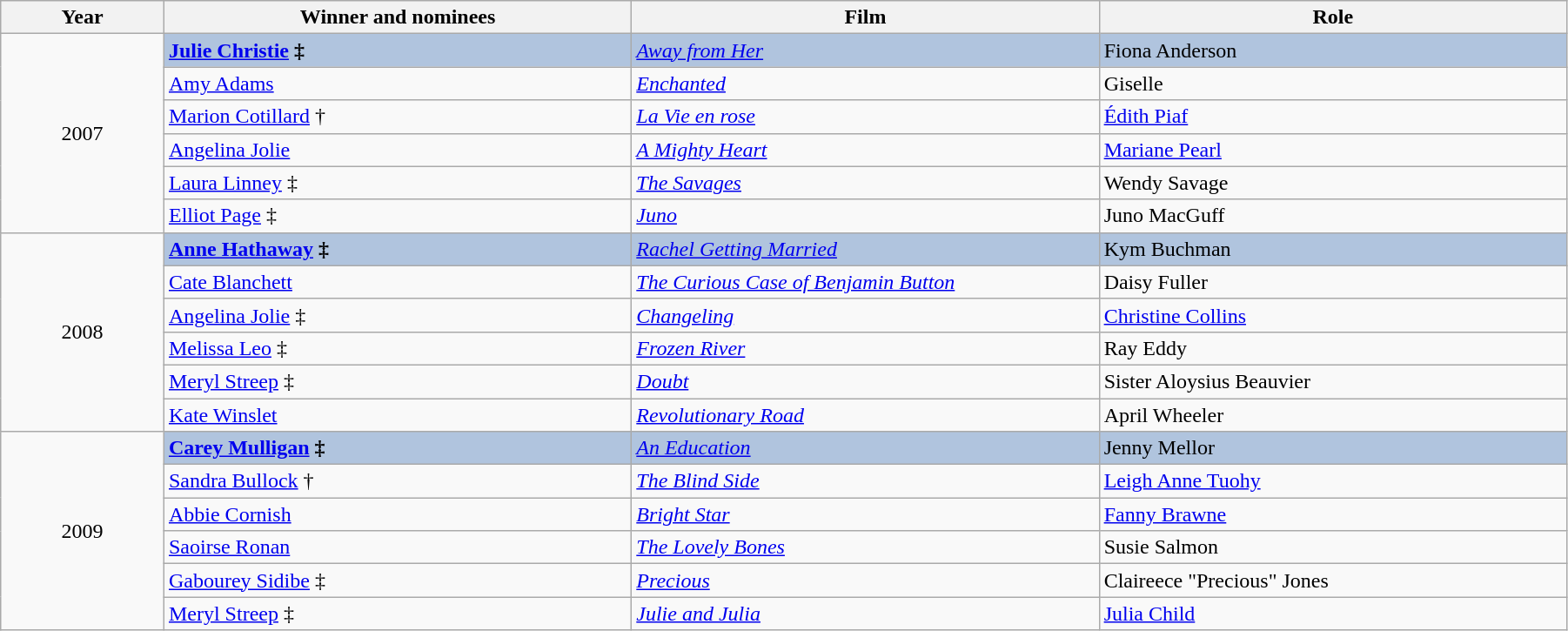<table class="wikitable" width="95%" cellpadding="5">
<tr>
<th width="100"><strong>Year</strong></th>
<th width="300"><strong>Winner and nominees</strong></th>
<th width="300"><strong>Film</strong></th>
<th width="300"><strong>Role</strong></th>
</tr>
<tr>
<td rowspan="6" style="text-align:center;">2007</td>
<td style="background:#B0C4DE;"><strong><a href='#'>Julie Christie</a> ‡</strong></td>
<td style="background:#B0C4DE;"><em><a href='#'>Away from Her</a></em></td>
<td style="background:#B0C4DE;">Fiona Anderson</td>
</tr>
<tr>
<td><a href='#'>Amy Adams</a></td>
<td><em><a href='#'>Enchanted</a></em></td>
<td>Giselle</td>
</tr>
<tr>
<td><a href='#'>Marion Cotillard</a> †</td>
<td><em><a href='#'>La Vie en rose</a></em></td>
<td><a href='#'>Édith Piaf</a></td>
</tr>
<tr>
<td><a href='#'>Angelina Jolie</a></td>
<td><em><a href='#'>A Mighty Heart</a></em></td>
<td><a href='#'>Mariane Pearl</a></td>
</tr>
<tr>
<td><a href='#'>Laura Linney</a> ‡</td>
<td><em><a href='#'>The Savages</a></em></td>
<td>Wendy Savage</td>
</tr>
<tr>
<td><a href='#'>Elliot Page</a> ‡</td>
<td><em><a href='#'>Juno</a></em></td>
<td>Juno MacGuff</td>
</tr>
<tr>
<td rowspan="6" style="text-align:center;">2008</td>
<td style="background:#B0C4DE;"><strong><a href='#'>Anne Hathaway</a> ‡</strong></td>
<td style="background:#B0C4DE;"><em><a href='#'>Rachel Getting Married</a></em></td>
<td style="background:#B0C4DE;">Kym Buchman</td>
</tr>
<tr>
<td><a href='#'>Cate Blanchett</a></td>
<td><em><a href='#'>The Curious Case of Benjamin Button</a></em></td>
<td>Daisy Fuller</td>
</tr>
<tr>
<td><a href='#'>Angelina Jolie</a> ‡</td>
<td><em><a href='#'>Changeling</a></em></td>
<td><a href='#'>Christine Collins</a></td>
</tr>
<tr>
<td><a href='#'>Melissa Leo</a> ‡</td>
<td><em><a href='#'>Frozen River</a></em></td>
<td>Ray Eddy</td>
</tr>
<tr>
<td><a href='#'>Meryl Streep</a> ‡</td>
<td><em><a href='#'>Doubt</a></em></td>
<td>Sister Aloysius Beauvier</td>
</tr>
<tr>
<td><a href='#'>Kate Winslet</a></td>
<td><em><a href='#'>Revolutionary Road</a></em></td>
<td>April Wheeler</td>
</tr>
<tr>
<td rowspan="6" style="text-align:center;">2009</td>
<td style="background:#B0C4DE;"><strong><a href='#'>Carey Mulligan</a> ‡</strong></td>
<td style="background:#B0C4DE;"><em><a href='#'>An Education</a></em></td>
<td style="background:#B0C4DE;">Jenny Mellor</td>
</tr>
<tr>
<td><a href='#'>Sandra Bullock</a> †</td>
<td><em><a href='#'>The Blind Side</a></em></td>
<td><a href='#'>Leigh Anne Tuohy</a></td>
</tr>
<tr>
<td><a href='#'>Abbie Cornish</a></td>
<td><em><a href='#'>Bright Star</a></em></td>
<td><a href='#'>Fanny Brawne</a></td>
</tr>
<tr>
<td><a href='#'>Saoirse Ronan</a></td>
<td><em><a href='#'>The Lovely Bones</a></em></td>
<td>Susie Salmon</td>
</tr>
<tr>
<td><a href='#'>Gabourey Sidibe</a> ‡</td>
<td><em><a href='#'>Precious</a></em></td>
<td>Claireece "Precious" Jones</td>
</tr>
<tr>
<td><a href='#'>Meryl Streep</a> ‡</td>
<td><em><a href='#'>Julie and Julia</a></em></td>
<td><a href='#'>Julia Child</a></td>
</tr>
</table>
